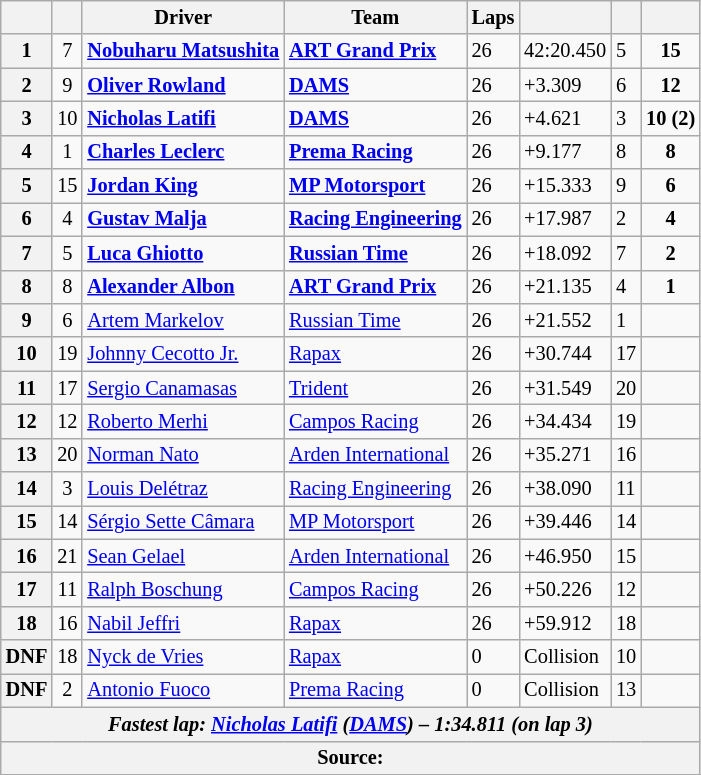<table class="wikitable" style="font-size:85%">
<tr>
<th scope="col"></th>
<th scope="col"></th>
<th scope="col">Driver</th>
<th scope="col">Team</th>
<th scope="col">Laps</th>
<th scope="col"></th>
<th scope="col"></th>
<th scope="col"></th>
</tr>
<tr>
<th scope="row">1</th>
<td align="center">7</td>
<td> <strong><a href='#'>Nobuharu Matsushita</a></strong></td>
<td><strong><a href='#'>ART Grand Prix</a></strong></td>
<td>26</td>
<td>42:20.450</td>
<td>5</td>
<td align="center"><strong>15</strong></td>
</tr>
<tr>
<th scope="row">2</th>
<td align="center">9</td>
<td> <strong><a href='#'>Oliver Rowland</a></strong></td>
<td><strong><a href='#'>DAMS</a></strong></td>
<td>26</td>
<td>+3.309</td>
<td>6</td>
<td align="center"><strong>12</strong></td>
</tr>
<tr>
<th scope="row">3</th>
<td align="center">10</td>
<td><strong> <a href='#'>Nicholas Latifi</a></strong></td>
<td><strong><a href='#'>DAMS</a></strong></td>
<td>26</td>
<td>+4.621</td>
<td>3</td>
<td align="center"><strong>10 (2)</strong></td>
</tr>
<tr>
<th scope="row">4</th>
<td align="center">1</td>
<td><strong> <a href='#'>Charles Leclerc</a></strong></td>
<td><strong><a href='#'>Prema Racing</a></strong></td>
<td>26</td>
<td>+9.177</td>
<td>8</td>
<td align="center"><strong>8</strong></td>
</tr>
<tr>
<th scope="row">5</th>
<td align="center">15</td>
<td><strong> <a href='#'>Jordan King</a></strong></td>
<td><strong><a href='#'>MP Motorsport</a></strong></td>
<td>26</td>
<td>+15.333</td>
<td>9</td>
<td align="center"><strong>6</strong></td>
</tr>
<tr>
<th scope="row">6</th>
<td align="center">4</td>
<td><strong> <a href='#'>Gustav Malja</a></strong></td>
<td><strong><a href='#'>Racing Engineering</a></strong></td>
<td>26</td>
<td>+17.987</td>
<td>2</td>
<td align="center"><strong>4</strong></td>
</tr>
<tr>
<th scope="row">7</th>
<td align="center">5</td>
<td><strong> <a href='#'>Luca Ghiotto</a></strong></td>
<td><strong><a href='#'>Russian Time</a></strong></td>
<td>26</td>
<td>+18.092</td>
<td>7</td>
<td align="center"><strong>2</strong></td>
</tr>
<tr>
<th scope="row">8</th>
<td align="center">8</td>
<td><strong> <a href='#'>Alexander Albon</a></strong></td>
<td><strong><a href='#'>ART Grand Prix</a></strong></td>
<td>26</td>
<td>+21.135</td>
<td>4</td>
<td align="center"><strong>1</strong></td>
</tr>
<tr>
<th scope="row">9</th>
<td align="center">6</td>
<td> <a href='#'>Artem Markelov</a></td>
<td><a href='#'>Russian Time</a></td>
<td>26</td>
<td>+21.552</td>
<td>1</td>
<td></td>
</tr>
<tr>
<th scope="row">10</th>
<td align="center">19</td>
<td> <a href='#'>Johnny Cecotto Jr.</a></td>
<td><a href='#'>Rapax</a></td>
<td>26</td>
<td>+30.744</td>
<td>17</td>
<td></td>
</tr>
<tr>
<th scope="row">11</th>
<td align="center">17</td>
<td> <a href='#'>Sergio Canamasas</a></td>
<td><a href='#'>Trident</a></td>
<td>26</td>
<td>+31.549</td>
<td>20</td>
<td></td>
</tr>
<tr>
<th scope="row">12</th>
<td align="center">12</td>
<td> <a href='#'>Roberto Merhi</a></td>
<td><a href='#'>Campos Racing</a></td>
<td>26</td>
<td>+34.434</td>
<td>19</td>
<td></td>
</tr>
<tr>
<th scope="row">13</th>
<td align="center">20</td>
<td> <a href='#'>Norman Nato</a></td>
<td><a href='#'>Arden International</a></td>
<td>26</td>
<td>+35.271</td>
<td>16</td>
<td></td>
</tr>
<tr>
<th scope="row">14</th>
<td align="center">3</td>
<td> <a href='#'>Louis Delétraz</a></td>
<td><a href='#'>Racing Engineering</a></td>
<td>26</td>
<td>+38.090</td>
<td>11</td>
<td></td>
</tr>
<tr>
<th scope="row">15</th>
<td align="center">14</td>
<td> <a href='#'>Sérgio Sette Câmara</a></td>
<td><a href='#'>MP Motorsport</a></td>
<td>26</td>
<td>+39.446</td>
<td>14</td>
<td></td>
</tr>
<tr>
<th scope="row">16</th>
<td align="center">21</td>
<td> <a href='#'>Sean Gelael</a></td>
<td><a href='#'>Arden International</a></td>
<td>26</td>
<td>+46.950</td>
<td>15</td>
<td></td>
</tr>
<tr>
<th scope="row">17</th>
<td align="center">11</td>
<td> <a href='#'>Ralph Boschung</a></td>
<td><a href='#'>Campos Racing</a></td>
<td>26</td>
<td>+50.226</td>
<td>12</td>
<td></td>
</tr>
<tr>
<th scope="row">18</th>
<td align="center">16</td>
<td> <a href='#'>Nabil Jeffri</a></td>
<td><a href='#'>Rapax</a></td>
<td>26</td>
<td>+59.912</td>
<td>18</td>
<td></td>
</tr>
<tr>
<th scope="row">DNF</th>
<td align="center">18</td>
<td> <a href='#'>Nyck de Vries</a></td>
<td><a href='#'>Rapax</a></td>
<td>0</td>
<td>Collision</td>
<td>10</td>
<td></td>
</tr>
<tr>
<th scope="row">DNF</th>
<td align="center">2</td>
<td> <a href='#'>Antonio Fuoco</a></td>
<td><a href='#'>Prema Racing</a></td>
<td>0</td>
<td>Collision</td>
<td>13</td>
<td></td>
</tr>
<tr>
<th colspan="8" align="center"><em>Fastest lap:  <a href='#'>Nicholas Latifi</a> (<a href='#'>DAMS</a>) – 1:34.811 (on lap 3)</em></th>
</tr>
<tr>
<th colspan="8">Source:</th>
</tr>
<tr>
</tr>
</table>
